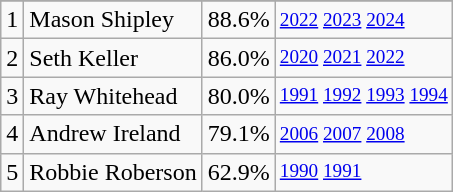<table class="wikitable">
<tr>
</tr>
<tr>
<td>1</td>
<td>Mason Shipley</td>
<td><abbr>88.6%</abbr></td>
<td style="font-size:80%;"><a href='#'>2022</a> <a href='#'>2023</a> <a href='#'>2024</a></td>
</tr>
<tr>
<td>2</td>
<td>Seth Keller</td>
<td><abbr>86.0%</abbr></td>
<td style="font-size:80%;"><a href='#'>2020</a> <a href='#'>2021</a> <a href='#'>2022</a></td>
</tr>
<tr>
<td>3</td>
<td>Ray Whitehead</td>
<td><abbr>80.0%</abbr></td>
<td style="font-size:80%;"><a href='#'>1991</a> <a href='#'>1992</a> <a href='#'>1993</a> <a href='#'>1994</a></td>
</tr>
<tr>
<td>4</td>
<td>Andrew Ireland</td>
<td><abbr>79.1%</abbr></td>
<td style="font-size:80%;"><a href='#'>2006</a> <a href='#'>2007</a> <a href='#'>2008</a></td>
</tr>
<tr>
<td>5</td>
<td>Robbie Roberson</td>
<td><abbr>62.9%</abbr></td>
<td style="font-size:80%;"><a href='#'>1990</a> <a href='#'>1991</a></td>
</tr>
</table>
